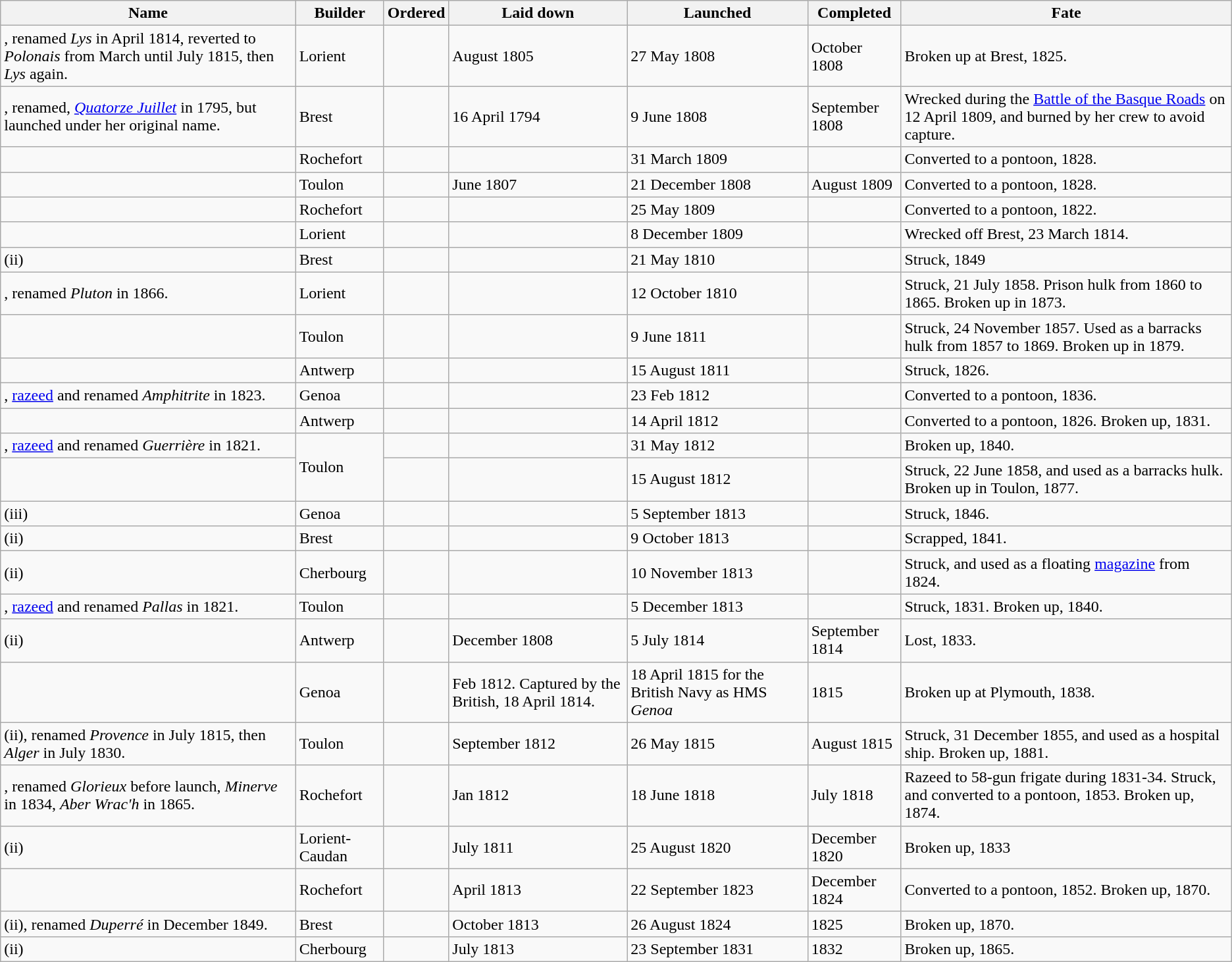<table class="wikitable sortable">
<tr>
<th>Name</th>
<th>Builder</th>
<th>Ordered</th>
<th>Laid down</th>
<th>Launched</th>
<th>Completed</th>
<th>Fate</th>
</tr>
<tr>
<td>, renamed <em>Lys</em> in April 1814, reverted to <em>Polonais</em> from March until July 1815, then <em>Lys</em> again.</td>
<td>Lorient</td>
<td></td>
<td>August 1805</td>
<td>27 May 1808</td>
<td>October 1808</td>
<td>Broken up at Brest, 1825.</td>
</tr>
<tr>
<td>, renamed, <em><a href='#'>Quatorze Juillet</a></em> in 1795, but launched under her original name.</td>
<td>Brest</td>
<td></td>
<td>16 April 1794</td>
<td>9 June 1808</td>
<td>September 1808</td>
<td>Wrecked during the <a href='#'>Battle of the Basque Roads</a> on 12 April 1809, and burned by her crew to avoid capture.</td>
</tr>
<tr>
<td></td>
<td>Rochefort</td>
<td></td>
<td></td>
<td>31 March 1809</td>
<td></td>
<td>Converted to a pontoon, 1828.</td>
</tr>
<tr>
<td></td>
<td>Toulon</td>
<td></td>
<td>June 1807</td>
<td>21 December 1808</td>
<td>August 1809</td>
<td>Converted to a pontoon, 1828.</td>
</tr>
<tr>
<td></td>
<td>Rochefort</td>
<td></td>
<td></td>
<td>25 May 1809</td>
<td></td>
<td>Converted to a pontoon, 1822.</td>
</tr>
<tr>
<td></td>
<td>Lorient</td>
<td></td>
<td></td>
<td>8 December 1809</td>
<td></td>
<td>Wrecked off Brest, 23 March 1814.</td>
</tr>
<tr>
<td> (ii)</td>
<td>Brest</td>
<td></td>
<td></td>
<td>21 May 1810</td>
<td></td>
<td>Struck, 1849</td>
</tr>
<tr>
<td>, renamed <em>Pluton</em> in 1866.</td>
<td>Lorient</td>
<td></td>
<td></td>
<td>12 October 1810</td>
<td></td>
<td>Struck, 21 July 1858. Prison hulk from 1860 to 1865. Broken up in 1873.</td>
</tr>
<tr>
<td></td>
<td>Toulon</td>
<td></td>
<td></td>
<td>9 June 1811</td>
<td></td>
<td>Struck, 24 November 1857. Used as a barracks hulk from 1857 to 1869. Broken up in 1879.</td>
</tr>
<tr>
<td></td>
<td>Antwerp</td>
<td></td>
<td></td>
<td>15 August 1811</td>
<td></td>
<td>Struck, 1826.</td>
</tr>
<tr>
<td>, <a href='#'>razeed</a> and renamed <em>Amphitrite</em> in 1823.</td>
<td>Genoa</td>
<td></td>
<td></td>
<td>23 Feb 1812</td>
<td></td>
<td>Converted to a pontoon, 1836.</td>
</tr>
<tr>
<td></td>
<td>Antwerp</td>
<td></td>
<td></td>
<td>14 April 1812</td>
<td></td>
<td>Converted to a pontoon, 1826. Broken up, 1831.</td>
</tr>
<tr>
<td>, <a href='#'>razeed</a> and renamed <em>Guerrière</em> in 1821.</td>
<td rowspan="2">Toulon</td>
<td></td>
<td></td>
<td>31 May 1812</td>
<td></td>
<td>Broken up, 1840.</td>
</tr>
<tr>
<td></td>
<td></td>
<td></td>
<td>15 August 1812</td>
<td></td>
<td>Struck, 22 June 1858, and used as a barracks hulk. Broken up in Toulon, 1877.</td>
</tr>
<tr>
<td> (iii)</td>
<td>Genoa</td>
<td></td>
<td></td>
<td>5 September 1813</td>
<td></td>
<td>Struck, 1846.</td>
</tr>
<tr>
<td> (ii)</td>
<td>Brest</td>
<td></td>
<td></td>
<td>9 October 1813</td>
<td></td>
<td>Scrapped, 1841.</td>
</tr>
<tr>
<td> (ii)</td>
<td>Cherbourg</td>
<td></td>
<td></td>
<td>10 November 1813</td>
<td></td>
<td>Struck, and used as a floating <a href='#'>magazine</a> from 1824.</td>
</tr>
<tr>
<td>, <a href='#'>razeed</a> and renamed <em>Pallas</em> in 1821.</td>
<td>Toulon</td>
<td></td>
<td></td>
<td>5 December 1813</td>
<td></td>
<td>Struck, 1831. Broken up, 1840.</td>
</tr>
<tr>
<td> (ii)</td>
<td>Antwerp</td>
<td></td>
<td>December 1808</td>
<td>5 July 1814</td>
<td>September 1814</td>
<td>Lost, 1833.</td>
</tr>
<tr>
<td></td>
<td>Genoa</td>
<td></td>
<td>Feb 1812. Captured by the British, 18 April 1814.</td>
<td>18 April 1815 for the British Navy as HMS <em>Genoa</em></td>
<td>1815</td>
<td>Broken up at Plymouth, 1838.</td>
</tr>
<tr>
<td> (ii), renamed <em>Provence</em> in July 1815, then <em>Alger</em> in July 1830.</td>
<td>Toulon</td>
<td></td>
<td>September 1812</td>
<td>26 May 1815</td>
<td>August 1815</td>
<td>Struck, 31 December 1855, and used as a hospital ship. Broken up, 1881.</td>
</tr>
<tr>
<td>, renamed <em>Glorieux</em> before launch, <em>Minerve</em> in 1834, <em>Aber Wrac'h</em> in 1865.</td>
<td>Rochefort</td>
<td></td>
<td>Jan 1812</td>
<td>18 June 1818</td>
<td>July 1818</td>
<td>Razeed to 58-gun frigate during 1831-34. Struck, and converted to a pontoon, 1853. Broken up, 1874.</td>
</tr>
<tr>
<td> (ii)</td>
<td>Lorient-Caudan</td>
<td></td>
<td>July 1811</td>
<td>25 August 1820</td>
<td>December 1820</td>
<td>Broken up, 1833</td>
</tr>
<tr>
<td></td>
<td>Rochefort</td>
<td></td>
<td>April 1813</td>
<td>22 September 1823</td>
<td>December 1824</td>
<td>Converted to a pontoon, 1852. Broken up, 1870.</td>
</tr>
<tr>
<td> (ii), renamed <em>Duperré</em> in December 1849.</td>
<td>Brest</td>
<td></td>
<td>October 1813</td>
<td>26 August 1824</td>
<td>1825</td>
<td>Broken up, 1870.</td>
</tr>
<tr>
<td> (ii)</td>
<td>Cherbourg</td>
<td></td>
<td>July 1813</td>
<td>23 September 1831</td>
<td>1832</td>
<td>Broken up, 1865.</td>
</tr>
</table>
